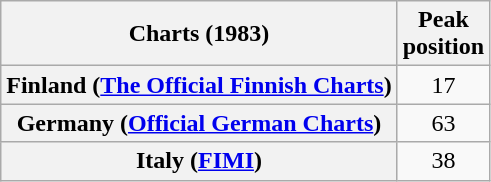<table class="wikitable sortable plainrowheaders" style="text-align:center">
<tr>
<th scope="col">Charts (1983)</th>
<th scope="col">Peak<br> position</th>
</tr>
<tr>
<th scope="row">Finland (<a href='#'>The Official Finnish Charts</a>)</th>
<td>17</td>
</tr>
<tr>
<th scope="row">Germany (<a href='#'>Official German Charts</a>)</th>
<td>63</td>
</tr>
<tr>
<th scope="row">Italy (<a href='#'>FIMI</a>)</th>
<td>38</td>
</tr>
</table>
